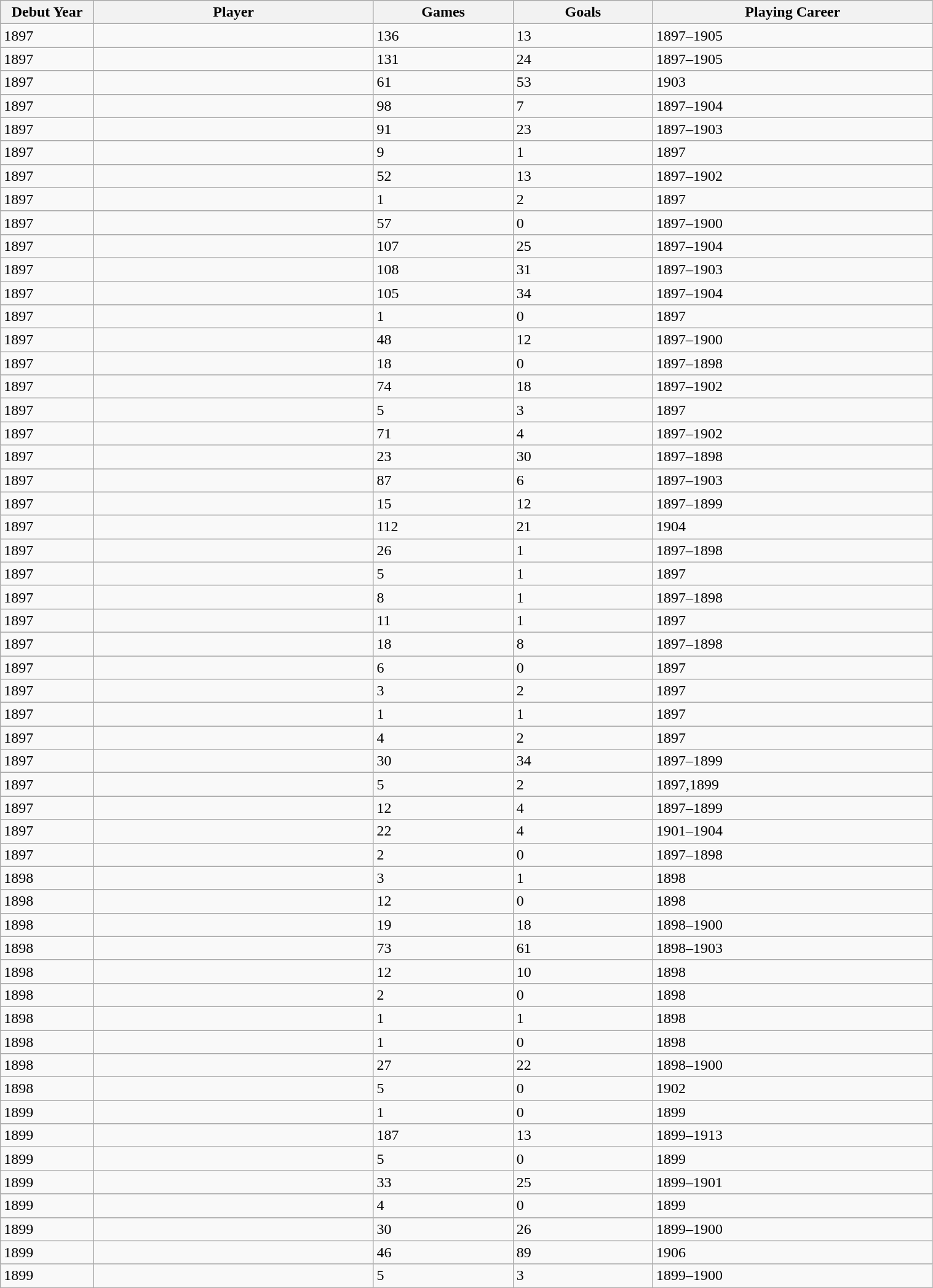<table class="wikitable sortable" style="width:80%;">
<tr>
<th style="width=10%">Debut Year</th>
<th style="width:30%">Player</th>
<th style="width:15%">Games</th>
<th style="width:15%">Goals</th>
<th style="width:30%">Playing Career</th>
</tr>
<tr>
<td>1897</td>
<td></td>
<td>136</td>
<td>13</td>
<td>1897–1905</td>
</tr>
<tr>
<td>1897</td>
<td></td>
<td>131</td>
<td>24</td>
<td>1897–1905</td>
</tr>
<tr>
<td>1897</td>
<td></td>
<td>61</td>
<td>53</td>
<td 1897–1901,>1903</td>
</tr>
<tr>
<td>1897</td>
<td></td>
<td>98</td>
<td>7</td>
<td>1897–1904</td>
</tr>
<tr>
<td>1897</td>
<td></td>
<td>91</td>
<td>23</td>
<td>1897–1903</td>
</tr>
<tr>
<td>1897</td>
<td></td>
<td>9</td>
<td>1</td>
<td>1897</td>
</tr>
<tr>
<td>1897</td>
<td></td>
<td>52</td>
<td>13</td>
<td>1897–1902</td>
</tr>
<tr>
<td>1897</td>
<td></td>
<td>1</td>
<td>2</td>
<td>1897</td>
</tr>
<tr>
<td>1897</td>
<td></td>
<td>57</td>
<td>0</td>
<td>1897–1900</td>
</tr>
<tr>
<td>1897</td>
<td></td>
<td>107</td>
<td>25</td>
<td>1897–1904</td>
</tr>
<tr>
<td>1897</td>
<td></td>
<td>108</td>
<td>31</td>
<td>1897–1903</td>
</tr>
<tr>
<td>1897</td>
<td></td>
<td>105</td>
<td>34</td>
<td>1897–1904</td>
</tr>
<tr>
<td>1897</td>
<td></td>
<td>1</td>
<td>0</td>
<td>1897</td>
</tr>
<tr>
<td>1897</td>
<td></td>
<td>48</td>
<td>12</td>
<td>1897–1900</td>
</tr>
<tr>
<td>1897</td>
<td></td>
<td>18</td>
<td>0</td>
<td>1897–1898</td>
</tr>
<tr>
<td>1897</td>
<td></td>
<td>74</td>
<td>18</td>
<td>1897–1902</td>
</tr>
<tr>
<td>1897</td>
<td></td>
<td>5</td>
<td>3</td>
<td>1897</td>
</tr>
<tr>
<td>1897</td>
<td></td>
<td>71</td>
<td>4</td>
<td>1897–1902</td>
</tr>
<tr>
<td>1897</td>
<td></td>
<td>23</td>
<td>30</td>
<td>1897–1898</td>
</tr>
<tr>
<td>1897</td>
<td></td>
<td>87</td>
<td>6</td>
<td>1897–1903</td>
</tr>
<tr>
<td>1897</td>
<td></td>
<td>15</td>
<td>12</td>
<td>1897–1899</td>
</tr>
<tr>
<td>1897</td>
<td></td>
<td>112</td>
<td>21</td>
<td 1897–1902,>1904</td>
</tr>
<tr>
<td>1897</td>
<td></td>
<td>26</td>
<td>1</td>
<td>1897–1898</td>
</tr>
<tr>
<td>1897</td>
<td></td>
<td>5</td>
<td>1</td>
<td>1897</td>
</tr>
<tr>
<td>1897</td>
<td></td>
<td>8</td>
<td>1</td>
<td>1897–1898</td>
</tr>
<tr>
<td>1897</td>
<td></td>
<td>11</td>
<td>1</td>
<td>1897</td>
</tr>
<tr>
<td>1897</td>
<td></td>
<td>18</td>
<td>8</td>
<td>1897–1898</td>
</tr>
<tr>
<td>1897</td>
<td></td>
<td>6</td>
<td>0</td>
<td>1897</td>
</tr>
<tr>
<td>1897</td>
<td></td>
<td>3</td>
<td>2</td>
<td>1897</td>
</tr>
<tr>
<td>1897</td>
<td></td>
<td>1</td>
<td>1</td>
<td>1897</td>
</tr>
<tr>
<td>1897</td>
<td></td>
<td>4</td>
<td>2</td>
<td>1897</td>
</tr>
<tr>
<td>1897</td>
<td></td>
<td>30</td>
<td>34</td>
<td>1897–1899</td>
</tr>
<tr>
<td>1897</td>
<td></td>
<td>5</td>
<td>2</td>
<td>1897,1899</td>
</tr>
<tr>
<td>1897</td>
<td></td>
<td>12</td>
<td>4</td>
<td>1897–1899</td>
</tr>
<tr>
<td>1897</td>
<td></td>
<td>22</td>
<td>4</td>
<td 1897,>1901–1904</td>
</tr>
<tr>
<td>1897</td>
<td></td>
<td>2</td>
<td>0</td>
<td>1897–1898</td>
</tr>
<tr>
<td>1898</td>
<td></td>
<td>3</td>
<td>1</td>
<td>1898</td>
</tr>
<tr>
<td>1898</td>
<td></td>
<td>12</td>
<td>0</td>
<td>1898</td>
</tr>
<tr>
<td>1898</td>
<td></td>
<td>19</td>
<td>18</td>
<td>1898–1900</td>
</tr>
<tr>
<td>1898</td>
<td></td>
<td>73</td>
<td>61</td>
<td>1898–1903</td>
</tr>
<tr>
<td>1898</td>
<td></td>
<td>12</td>
<td>10</td>
<td>1898</td>
</tr>
<tr>
<td>1898</td>
<td></td>
<td>2</td>
<td>0</td>
<td>1898</td>
</tr>
<tr>
<td>1898</td>
<td></td>
<td>1</td>
<td>1</td>
<td>1898</td>
</tr>
<tr>
<td>1898</td>
<td></td>
<td>1</td>
<td>0</td>
<td>1898</td>
</tr>
<tr>
<td>1898</td>
<td></td>
<td>27</td>
<td>22</td>
<td>1898–1900</td>
</tr>
<tr>
<td>1898</td>
<td></td>
<td>5</td>
<td>0</td>
<td 1898,>1902</td>
</tr>
<tr>
<td>1899</td>
<td></td>
<td>1</td>
<td>0</td>
<td>1899</td>
</tr>
<tr>
<td>1899</td>
<td></td>
<td>187</td>
<td>13</td>
<td>1899–1913</td>
</tr>
<tr>
<td>1899</td>
<td></td>
<td>5</td>
<td>0</td>
<td>1899</td>
</tr>
<tr>
<td>1899</td>
<td></td>
<td>33</td>
<td>25</td>
<td>1899–1901</td>
</tr>
<tr>
<td>1899</td>
<td></td>
<td>4</td>
<td>0</td>
<td>1899</td>
</tr>
<tr>
<td>1899</td>
<td></td>
<td>30</td>
<td>26</td>
<td>1899–1900</td>
</tr>
<tr>
<td>1899</td>
<td></td>
<td>46</td>
<td>89</td>
<td 1899–1902,>1906</td>
</tr>
<tr>
<td>1899</td>
<td></td>
<td>5</td>
<td>3</td>
<td>1899–1900</td>
</tr>
</table>
